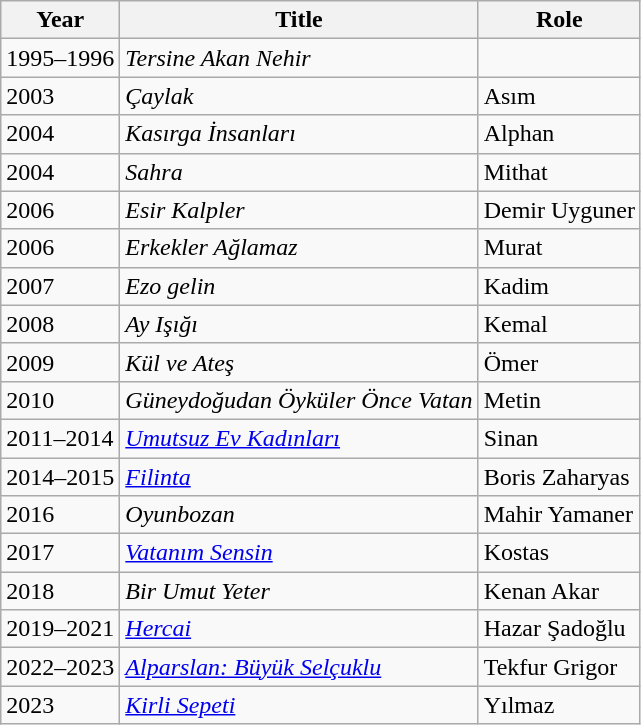<table class="wikitable sortable">
<tr>
<th>Year</th>
<th>Title</th>
<th>Role</th>
</tr>
<tr>
<td>1995–1996</td>
<td><em>Tersine Akan Nehir</em></td>
<td></td>
</tr>
<tr>
<td>2003</td>
<td><em>Çaylak</em></td>
<td>Asım</td>
</tr>
<tr>
<td>2004</td>
<td><em>Kasırga İnsanları</em></td>
<td>Alphan</td>
</tr>
<tr>
<td>2004</td>
<td><em>Sahra</em></td>
<td>Mithat</td>
</tr>
<tr>
<td>2006</td>
<td><em>Esir Kalpler</em></td>
<td>Demir Uyguner</td>
</tr>
<tr>
<td>2006</td>
<td><em>Erkekler Ağlamaz</em></td>
<td>Murat</td>
</tr>
<tr>
<td>2007</td>
<td><em>Ezo gelin</em></td>
<td>Kadim</td>
</tr>
<tr>
<td>2008</td>
<td><em>Ay Işığı</em></td>
<td>Kemal</td>
</tr>
<tr>
<td>2009</td>
<td><em>Kül ve Ateş</em></td>
<td>Ömer</td>
</tr>
<tr>
<td>2010</td>
<td><em>Güneydoğudan Öyküler Önce Vatan</em></td>
<td>Metin</td>
</tr>
<tr>
<td>2011–2014</td>
<td><em><a href='#'>Umutsuz Ev Kadınları</a></em></td>
<td>Sinan</td>
</tr>
<tr>
<td>2014–2015</td>
<td><em><a href='#'>Filinta</a></em></td>
<td>Boris Zaharyas</td>
</tr>
<tr>
<td>2016</td>
<td><em>Oyunbozan</em></td>
<td>Mahir Yamaner</td>
</tr>
<tr>
<td>2017</td>
<td><em><a href='#'>Vatanım Sensin</a></em></td>
<td>Kostas</td>
</tr>
<tr>
<td>2018</td>
<td><em>Bir Umut Yeter</em></td>
<td>Kenan Akar</td>
</tr>
<tr>
<td>2019–2021</td>
<td><em><a href='#'>Hercai</a></em></td>
<td>Hazar Şadoğlu</td>
</tr>
<tr>
<td>2022–2023</td>
<td><em><a href='#'>Alparslan: Büyük Selçuklu</a></em></td>
<td>Tekfur Grigor</td>
</tr>
<tr>
<td>2023</td>
<td><em><a href='#'>Kirli Sepeti</a></em></td>
<td>Yılmaz</td>
</tr>
</table>
